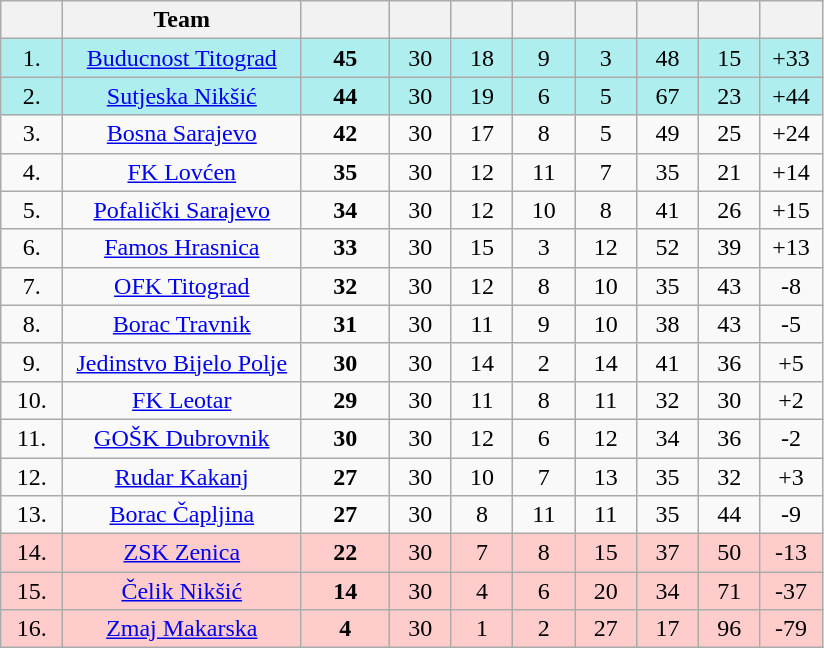<table class="wikitable sortable" style="text-align: center; font-size: 100%;">
<tr>
<th width=7%></th>
<th width=27%>Team</th>
<th width=10%></th>
<th width=7%></th>
<th width=7%></th>
<th width=7%></th>
<th width=7%></th>
<th width=7%></th>
<th width=7%></th>
<th width=7%></th>
</tr>
<tr style="background:#AFEEEE;">
<td>1.</td>
<td><a href='#'>Buducnost Titograd</a></td>
<td><strong>45</strong></td>
<td>30</td>
<td>18</td>
<td>9</td>
<td>3</td>
<td>48</td>
<td>15</td>
<td>+33</td>
</tr>
<tr style="background:#AFEEEE;">
<td>2.</td>
<td><a href='#'>Sutjeska Nikšić</a></td>
<td><strong>44</strong></td>
<td>30</td>
<td>19</td>
<td>6</td>
<td>5</td>
<td>67</td>
<td>23</td>
<td>+44</td>
</tr>
<tr>
<td>3.</td>
<td><a href='#'>Bosna Sarajevo</a></td>
<td><strong>42</strong></td>
<td>30</td>
<td>17</td>
<td>8</td>
<td>5</td>
<td>49</td>
<td>25</td>
<td>+24</td>
</tr>
<tr>
<td>4.</td>
<td><a href='#'>FK Lovćen</a></td>
<td><strong>35</strong></td>
<td>30</td>
<td>12</td>
<td>11</td>
<td>7</td>
<td>35</td>
<td>21</td>
<td>+14</td>
</tr>
<tr>
<td>5.</td>
<td><a href='#'>Pofalički Sarajevo</a></td>
<td><strong>34</strong></td>
<td>30</td>
<td>12</td>
<td>10</td>
<td>8</td>
<td>41</td>
<td>26</td>
<td>+15</td>
</tr>
<tr>
<td>6.</td>
<td><a href='#'>Famos Hrasnica</a></td>
<td><strong>33</strong></td>
<td>30</td>
<td>15</td>
<td>3</td>
<td>12</td>
<td>52</td>
<td>39</td>
<td>+13</td>
</tr>
<tr>
<td>7.</td>
<td><a href='#'>OFK Titograd</a></td>
<td><strong>32</strong></td>
<td>30</td>
<td>12</td>
<td>8</td>
<td>10</td>
<td>35</td>
<td>43</td>
<td>-8</td>
</tr>
<tr>
<td>8.</td>
<td><a href='#'>Borac Travnik</a></td>
<td><strong>31</strong></td>
<td>30</td>
<td>11</td>
<td>9</td>
<td>10</td>
<td>38</td>
<td>43</td>
<td>-5</td>
</tr>
<tr>
<td>9.</td>
<td><a href='#'>Jedinstvo Bijelo Polje</a></td>
<td><strong>30</strong></td>
<td>30</td>
<td>14</td>
<td>2</td>
<td>14</td>
<td>41</td>
<td>36</td>
<td>+5</td>
</tr>
<tr>
<td>10.</td>
<td><a href='#'>FK Leotar</a></td>
<td><strong>29</strong></td>
<td>30</td>
<td>11</td>
<td>8</td>
<td>11</td>
<td>32</td>
<td>30</td>
<td>+2</td>
</tr>
<tr>
<td>11.</td>
<td><a href='#'>GOŠK Dubrovnik</a></td>
<td><strong>30</strong></td>
<td>30</td>
<td>12</td>
<td>6</td>
<td>12</td>
<td>34</td>
<td>36</td>
<td>-2</td>
</tr>
<tr>
<td>12.</td>
<td><a href='#'>Rudar Kakanj</a></td>
<td><strong>27</strong></td>
<td>30</td>
<td>10</td>
<td>7</td>
<td>13</td>
<td>35</td>
<td>32</td>
<td>+3</td>
</tr>
<tr>
<td>13.</td>
<td><a href='#'>Borac Čapljina</a></td>
<td><strong>27</strong></td>
<td>30</td>
<td>8</td>
<td>11</td>
<td>11</td>
<td>35</td>
<td>44</td>
<td>-9</td>
</tr>
<tr style="background-color:#FFCCCC;">
<td>14.</td>
<td><a href='#'>ZSK Zenica</a></td>
<td><strong>22</strong></td>
<td>30</td>
<td>7</td>
<td>8</td>
<td>15</td>
<td>37</td>
<td>50</td>
<td>-13</td>
</tr>
<tr style="background-color:#FFCCCC;">
<td>15.</td>
<td><a href='#'>Čelik Nikšić</a></td>
<td><strong>14</strong></td>
<td>30</td>
<td>4</td>
<td>6</td>
<td>20</td>
<td>34</td>
<td>71</td>
<td>-37</td>
</tr>
<tr style="background-color:#FFCCCC;">
<td>16.</td>
<td><a href='#'>Zmaj Makarska</a></td>
<td><strong>4</strong></td>
<td>30</td>
<td>1</td>
<td>2</td>
<td>27</td>
<td>17</td>
<td>96</td>
<td>-79</td>
</tr>
</table>
